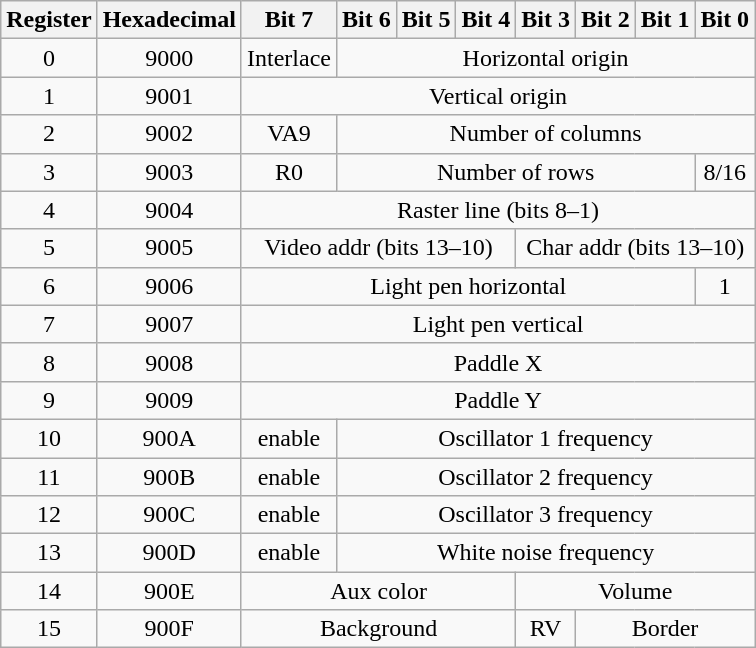<table class="wikitable" style="text-align:center;">
<tr>
<th>Register</th>
<th>Hexadecimal</th>
<th>Bit 7</th>
<th>Bit 6</th>
<th>Bit 5</th>
<th>Bit 4</th>
<th>Bit 3</th>
<th>Bit 2</th>
<th>Bit 1</th>
<th>Bit 0</th>
</tr>
<tr>
<td>0</td>
<td>9000</td>
<td>Interlace</td>
<td colspan="7">Horizontal origin</td>
</tr>
<tr>
<td>1</td>
<td>9001</td>
<td colspan="8">Vertical origin</td>
</tr>
<tr>
<td>2</td>
<td>9002</td>
<td>VA9</td>
<td colspan="7">Number of columns</td>
</tr>
<tr>
<td>3</td>
<td>9003</td>
<td>R0</td>
<td colspan="6">Number of rows</td>
<td>8/16</td>
</tr>
<tr>
<td>4</td>
<td>9004</td>
<td colspan="8">Raster line (bits 8–1)</td>
</tr>
<tr>
<td>5</td>
<td>9005</td>
<td colspan="4">Video addr (bits 13–10)</td>
<td colspan="4">Char addr (bits 13–10)</td>
</tr>
<tr>
<td>6</td>
<td>9006</td>
<td colspan="7">Light pen horizontal</td>
<td colspan="1">1</td>
</tr>
<tr>
<td>7</td>
<td>9007</td>
<td colspan="8">Light pen vertical</td>
</tr>
<tr>
<td>8</td>
<td>9008</td>
<td colspan="8">Paddle X</td>
</tr>
<tr>
<td>9</td>
<td>9009</td>
<td colspan="8">Paddle Y</td>
</tr>
<tr>
<td>10</td>
<td>900A</td>
<td>enable</td>
<td colspan="7">Oscillator 1 frequency</td>
</tr>
<tr>
<td>11</td>
<td>900B</td>
<td>enable</td>
<td colspan="7">Oscillator 2 frequency</td>
</tr>
<tr>
<td>12</td>
<td>900C</td>
<td>enable</td>
<td colspan="7">Oscillator 3 frequency</td>
</tr>
<tr>
<td>13</td>
<td>900D</td>
<td>enable</td>
<td colspan="7">White noise frequency</td>
</tr>
<tr>
<td>14</td>
<td>900E</td>
<td colspan="4">Aux color</td>
<td colspan="4">Volume</td>
</tr>
<tr>
<td>15</td>
<td>900F</td>
<td colspan="4">Background</td>
<td>RV</td>
<td colspan="3">Border</td>
</tr>
</table>
